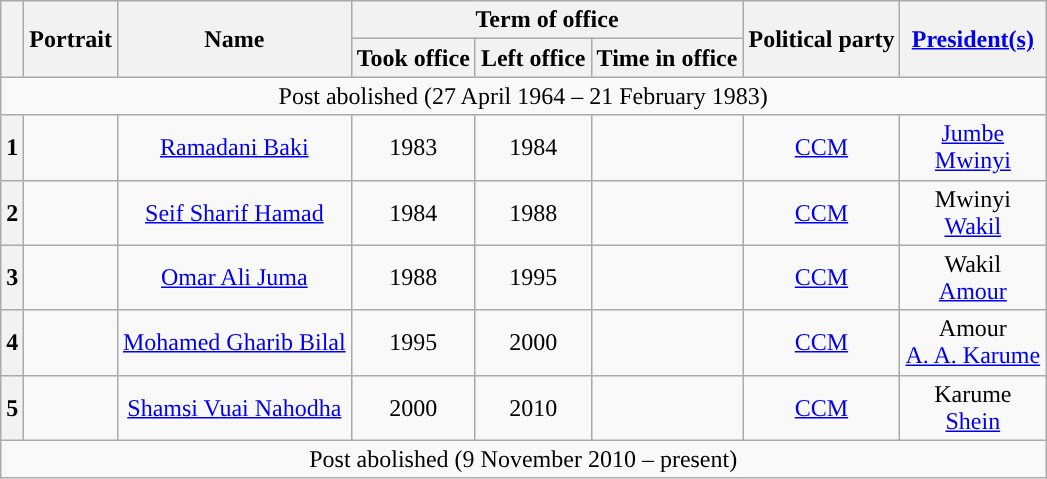<table class="wikitable" style="text-align:center">
<tr>
<th rowspan="2"></th>
<th rowspan="2">Portrait</th>
<th rowspan="2">Name<br></th>
<th colspan="3">Term of office</th>
<th rowspan="2">Political party</th>
<th rowspan="2"><a href='#'>President(s)</a></th>
</tr>
<tr>
<th>Took office</th>
<th>Left office</th>
<th>Time in office</th>
</tr>
<tr>
<td colspan="9">Post abolished (27 April 1964 – 21 February 1983)</td>
</tr>
<tr>
<th style="background:">1</th>
<td></td>
<td><a href='#'>Ramadani Baki</a><br></td>
<td> 1983</td>
<td> 1984</td>
<td></td>
<td><a href='#'>CCM</a></td>
<td><a href='#'>Jumbe</a><br><a href='#'>Mwinyi</a></td>
</tr>
<tr>
<th style="background:">2</th>
<td></td>
<td><a href='#'>Seif Sharif Hamad</a><br></td>
<td> 1984</td>
<td> 1988</td>
<td></td>
<td><a href='#'>CCM</a></td>
<td>Mwinyi<br><a href='#'>Wakil</a></td>
</tr>
<tr>
<th style="background:">3</th>
<td></td>
<td><a href='#'>Omar Ali Juma</a><br></td>
<td> 1988</td>
<td> 1995</td>
<td></td>
<td><a href='#'>CCM</a></td>
<td>Wakil<br><a href='#'>Amour</a></td>
</tr>
<tr>
<th style="background:">4</th>
<td></td>
<td><a href='#'>Mohamed Gharib Bilal</a><br></td>
<td> 1995</td>
<td> 2000</td>
<td></td>
<td><a href='#'>CCM</a></td>
<td>Amour<br><a href='#'>A. A. Karume</a></td>
</tr>
<tr>
<th style="background:">5</th>
<td></td>
<td><a href='#'>Shamsi Vuai Nahodha</a><br></td>
<td> 2000</td>
<td> 2010</td>
<td></td>
<td><a href='#'>CCM</a></td>
<td>Karume<br><a href='#'>Shein</a></td>
</tr>
<tr>
<td colspan="9">Post abolished (9 November 2010 – present)</td>
</tr>
</table>
